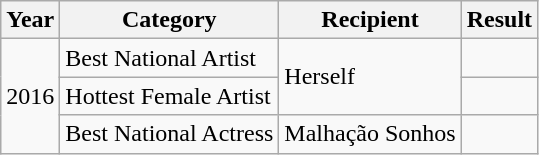<table class="wikitable">
<tr>
<th>Year</th>
<th>Category</th>
<th>Recipient</th>
<th>Result</th>
</tr>
<tr>
<td rowspan=3>2016</td>
<td>Best National Artist</td>
<td rowspan=2>Herself</td>
<td></td>
</tr>
<tr>
<td>Hottest Female Artist</td>
<td></td>
</tr>
<tr>
<td>Best National Actress</td>
<td>Malhação Sonhos</td>
<td></td>
</tr>
</table>
